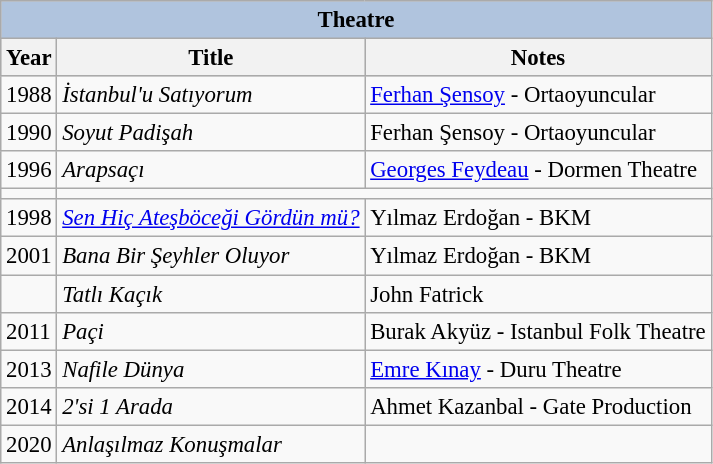<table class="wikitable plainrowheaders sortable" style="margin-right: 0; font-size: 95%;">
<tr bgcolor="#CCCCCC" align="center">
<th colspan="3" style="background: LightSteelBlue;">Theatre</th>
</tr>
<tr bgcolor="#CCCCCC" align="center">
<th>Year</th>
<th>Title</th>
<th>Notes</th>
</tr>
<tr>
<td>1988</td>
<td><em>İstanbul'u Satıyorum</em></td>
<td><a href='#'>Ferhan Şensoy</a> - Ortaoyuncular</td>
</tr>
<tr>
<td>1990</td>
<td><em>Soyut Padişah</em></td>
<td>Ferhan Şensoy - Ortaoyuncular</td>
</tr>
<tr>
<td>1996</td>
<td><em>Arapsaçı</em></td>
<td><a href='#'>Georges Feydeau</a> - Dormen Theatre</td>
</tr>
<tr>
<td></td>
</tr>
<tr>
<td>1998</td>
<td><em><a href='#'>Sen Hiç Ateşböceği Gördün mü?</a></em></td>
<td>Yılmaz Erdoğan - BKM</td>
</tr>
<tr>
<td>2001</td>
<td><em>Bana Bir Şeyhler Oluyor</em></td>
<td>Yılmaz Erdoğan - BKM</td>
</tr>
<tr>
<td></td>
<td><em>Tatlı Kaçık</em></td>
<td>John Fatrick</td>
</tr>
<tr>
<td>2011</td>
<td><em>Paçi</em></td>
<td>Burak Akyüz - Istanbul Folk Theatre</td>
</tr>
<tr>
<td>2013</td>
<td><em>Nafile Dünya</em></td>
<td><a href='#'>Emre Kınay</a> - Duru Theatre</td>
</tr>
<tr>
<td>2014</td>
<td><em>2'si 1 Arada</em></td>
<td>Ahmet Kazanbal - Gate Production</td>
</tr>
<tr 2017 Yen Craft Tiyatro>
<td>2020</td>
<td><em>Anlaşılmaz Konuşmalar</em></td>
<td></td>
</tr>
</table>
